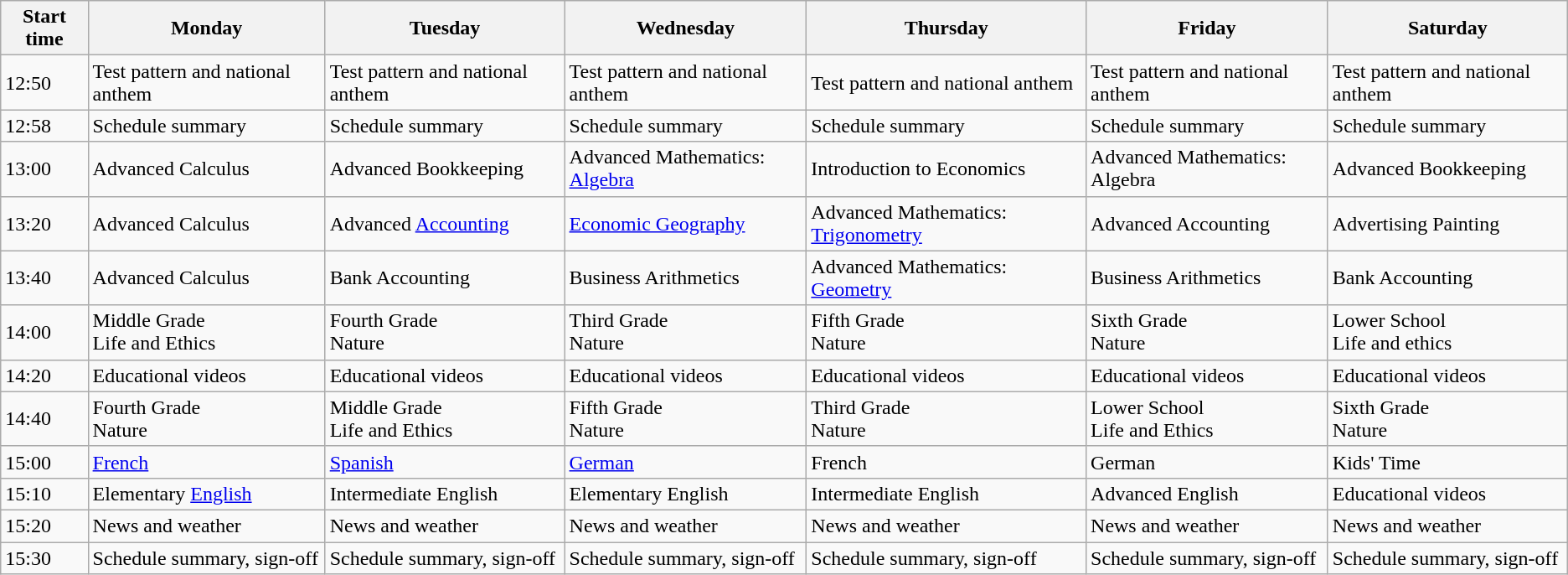<table class="wikitable">
<tr>
<th>Start time</th>
<th>Monday</th>
<th>Tuesday</th>
<th>Wednesday</th>
<th>Thursday</th>
<th>Friday</th>
<th>Saturday</th>
</tr>
<tr>
<td>12:50</td>
<td>Test pattern and national anthem</td>
<td>Test pattern and national anthem</td>
<td>Test pattern and national anthem</td>
<td>Test pattern and national anthem</td>
<td>Test pattern and national anthem</td>
<td>Test pattern and national anthem</td>
</tr>
<tr>
<td>12:58</td>
<td>Schedule summary</td>
<td>Schedule summary</td>
<td>Schedule summary</td>
<td>Schedule summary</td>
<td>Schedule summary</td>
<td>Schedule summary</td>
</tr>
<tr>
<td>13:00</td>
<td>Advanced Calculus</td>
<td>Advanced Bookkeeping</td>
<td>Advanced Mathematics: <a href='#'>Algebra</a></td>
<td>Introduction to Economics</td>
<td>Advanced Mathematics: Algebra</td>
<td>Advanced Bookkeeping</td>
</tr>
<tr>
<td>13:20</td>
<td>Advanced Calculus</td>
<td>Advanced <a href='#'>Accounting</a></td>
<td><a href='#'>Economic Geography</a></td>
<td>Advanced Mathematics: <a href='#'>Trigonometry</a></td>
<td>Advanced Accounting</td>
<td>Advertising Painting</td>
</tr>
<tr>
<td>13:40</td>
<td>Advanced Calculus</td>
<td>Bank Accounting</td>
<td>Business Arithmetics</td>
<td>Advanced Mathematics: <a href='#'>Geometry</a></td>
<td>Business Arithmetics</td>
<td>Bank Accounting</td>
</tr>
<tr>
<td>14:00</td>
<td>Middle Grade<br>Life and Ethics</td>
<td>Fourth Grade<br>Nature</td>
<td>Third Grade<br>Nature</td>
<td>Fifth Grade<br>Nature</td>
<td>Sixth Grade<br>Nature</td>
<td>Lower School<br>Life and ethics</td>
</tr>
<tr>
<td>14:20</td>
<td>Educational videos</td>
<td>Educational videos</td>
<td>Educational videos</td>
<td>Educational videos</td>
<td>Educational videos</td>
<td>Educational videos</td>
</tr>
<tr>
<td>14:40</td>
<td>Fourth Grade<br>Nature</td>
<td>Middle Grade<br>Life and Ethics</td>
<td>Fifth Grade<br>Nature</td>
<td>Third Grade<br>Nature</td>
<td>Lower School<br>Life and Ethics</td>
<td>Sixth Grade<br>Nature</td>
</tr>
<tr>
<td>15:00</td>
<td><a href='#'>French</a></td>
<td><a href='#'>Spanish</a></td>
<td><a href='#'>German</a></td>
<td>French</td>
<td>German</td>
<td>Kids' Time</td>
</tr>
<tr>
<td>15:10</td>
<td>Elementary <a href='#'>English</a></td>
<td>Intermediate English</td>
<td>Elementary English</td>
<td>Intermediate English</td>
<td>Advanced English</td>
<td>Educational videos</td>
</tr>
<tr>
<td>15:20</td>
<td>News and weather</td>
<td>News and weather</td>
<td>News and weather</td>
<td>News and weather</td>
<td>News and weather</td>
<td>News and weather</td>
</tr>
<tr>
<td>15:30</td>
<td>Schedule summary, sign-off</td>
<td>Schedule summary, sign-off</td>
<td>Schedule summary, sign-off</td>
<td>Schedule summary, sign-off</td>
<td>Schedule summary, sign-off</td>
<td>Schedule summary, sign-off</td>
</tr>
</table>
